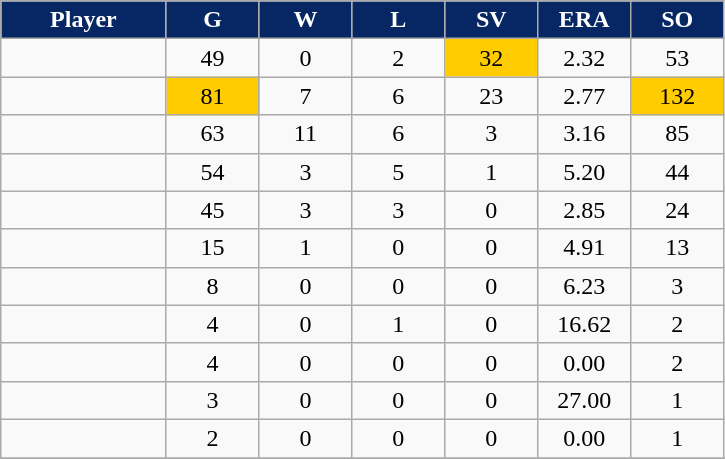<table class="wikitable sortable">
<tr>
<th style="background:#072764;color:white;" width="16%">Player</th>
<th style="background:#072764;color:white;" width="9%">G</th>
<th style="background:#072764;color:white;" width="9%">W</th>
<th style="background:#072764;color:white;" width="9%">L</th>
<th style="background:#072764;color:white;" width="9%">SV</th>
<th style="background:#072764;color:white;" width="9%">ERA</th>
<th style="background:#072764;color:white;" width="9%">SO</th>
</tr>
<tr align="center">
<td></td>
<td>49</td>
<td>0</td>
<td>2</td>
<td bgcolor="#FFCC00">32</td>
<td>2.32</td>
<td>53</td>
</tr>
<tr align="center">
<td></td>
<td bgcolor="#FFCC00">81</td>
<td>7</td>
<td>6</td>
<td>23</td>
<td>2.77</td>
<td bgcolor="#FFCC00">132</td>
</tr>
<tr align="center">
<td></td>
<td>63</td>
<td>11</td>
<td>6</td>
<td>3</td>
<td>3.16</td>
<td>85</td>
</tr>
<tr align="center">
<td></td>
<td>54</td>
<td>3</td>
<td>5</td>
<td>1</td>
<td>5.20</td>
<td>44</td>
</tr>
<tr align="center">
<td></td>
<td>45</td>
<td>3</td>
<td>3</td>
<td>0</td>
<td>2.85</td>
<td>24</td>
</tr>
<tr align="center">
<td></td>
<td>15</td>
<td>1</td>
<td>0</td>
<td>0</td>
<td>4.91</td>
<td>13</td>
</tr>
<tr align="center">
<td></td>
<td>8</td>
<td>0</td>
<td>0</td>
<td>0</td>
<td>6.23</td>
<td>3</td>
</tr>
<tr align="center">
<td></td>
<td>4</td>
<td>0</td>
<td>1</td>
<td>0</td>
<td>16.62</td>
<td>2</td>
</tr>
<tr align="center">
<td></td>
<td>4</td>
<td>0</td>
<td>0</td>
<td>0</td>
<td>0.00</td>
<td>2</td>
</tr>
<tr align="center">
<td></td>
<td>3</td>
<td>0</td>
<td>0</td>
<td>0</td>
<td>27.00</td>
<td>1</td>
</tr>
<tr align="center">
<td></td>
<td>2</td>
<td>0</td>
<td>0</td>
<td>0</td>
<td>0.00</td>
<td>1</td>
</tr>
<tr align="center">
</tr>
</table>
